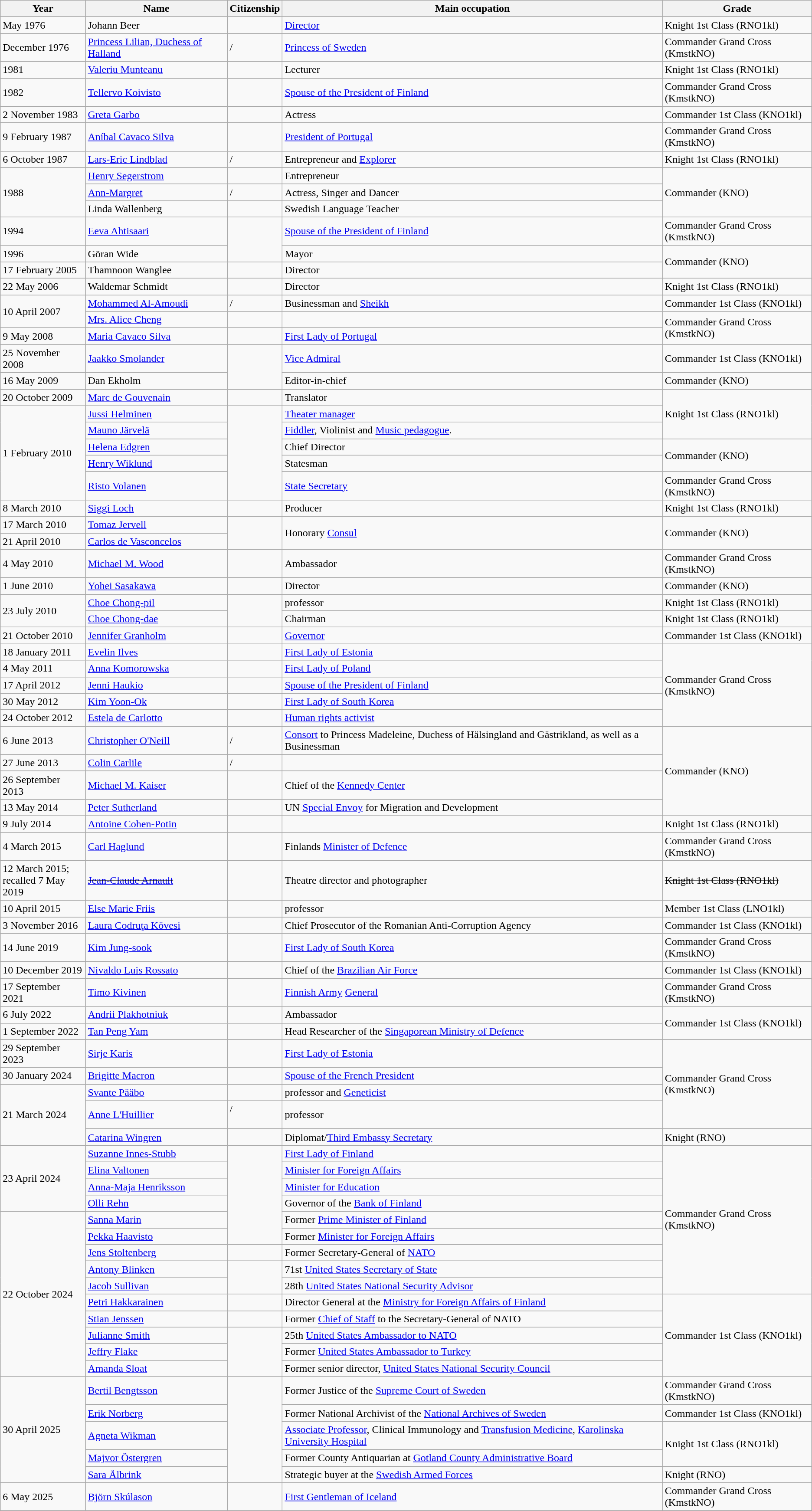<table class=wikitable style="text-align:left">
<tr>
<th>Year</th>
<th>Name</th>
<th>Citizenship</th>
<th>Main occupation</th>
<th>Grade</th>
</tr>
<tr>
<td>May 1976</td>
<td>Johann Beer</td>
<td></td>
<td><a href='#'>Director</a></td>
<td>Knight 1st Class (RNO1kl)</td>
</tr>
<tr>
<td>December 1976</td>
<td><a href='#'>Princess Lilian, Duchess of Halland</a></td>
<td>/<br></td>
<td><a href='#'>Princess of Sweden</a></td>
<td>Commander Grand Cross (KmstkNO)</td>
</tr>
<tr>
<td>1981</td>
<td><a href='#'>Valeriu Munteanu</a></td>
<td></td>
<td>Lecturer</td>
<td>Knight 1st Class (RNO1kl)</td>
</tr>
<tr>
<td>1982</td>
<td><a href='#'>Tellervo Koivisto</a></td>
<td></td>
<td><a href='#'>Spouse of the President of Finland</a></td>
<td>Commander Grand Cross (KmstkNO)</td>
</tr>
<tr>
<td>2 November 1983</td>
<td><a href='#'>Greta Garbo</a></td>
<td></td>
<td>Actress</td>
<td>Commander 1st Class (KNO1kl)</td>
</tr>
<tr>
<td>9 February 1987</td>
<td><a href='#'>Aníbal Cavaco Silva</a></td>
<td></td>
<td><a href='#'>President of Portugal</a></td>
<td>Commander Grand Cross (KmstkNO)</td>
</tr>
<tr>
<td>6 October 1987</td>
<td><a href='#'>Lars-Eric Lindblad</a></td>
<td>/<br></td>
<td>Entrepreneur and <a href='#'>Explorer</a></td>
<td>Knight 1st Class (RNO1kl)</td>
</tr>
<tr>
<td rowspan="3">1988</td>
<td><a href='#'>Henry Segerstrom</a></td>
<td></td>
<td>Entrepreneur</td>
<td rowspan="3">Commander (KNO)</td>
</tr>
<tr>
<td><a href='#'>Ann-Margret</a></td>
<td>/<br></td>
<td>Actress, Singer and Dancer</td>
</tr>
<tr>
<td>Linda Wallenberg</td>
<td></td>
<td>Swedish Language Teacher</td>
</tr>
<tr>
<td>1994</td>
<td><a href='#'>Eeva Ahtisaari</a></td>
<td rowspan="2"></td>
<td><a href='#'>Spouse of the President of Finland</a></td>
<td>Commander Grand Cross (KmstkNO)</td>
</tr>
<tr>
<td>1996</td>
<td>Göran Wide</td>
<td>Mayor</td>
<td rowspan="2">Commander (KNO)</td>
</tr>
<tr>
<td>17 February 2005</td>
<td>Thamnoon Wanglee</td>
<td></td>
<td>Director</td>
</tr>
<tr>
<td>22 May 2006</td>
<td>Waldemar Schmidt</td>
<td></td>
<td>Director</td>
<td>Knight 1st Class (RNO1kl)</td>
</tr>
<tr>
<td rowspan=2>10 April 2007</td>
<td><a href='#'>Mohammed Al-Amoudi</a></td>
<td>/<br></td>
<td>Businessman and <a href='#'>Sheikh</a></td>
<td>Commander 1st Class (KNO1kl)</td>
</tr>
<tr>
<td><a href='#'>Mrs. Alice Cheng</a></td>
<td></td>
<td></td>
<td rowspan="2">Commander Grand Cross (KmstkNO)</td>
</tr>
<tr>
<td>9 May 2008</td>
<td><a href='#'>Maria Cavaco Silva</a></td>
<td></td>
<td><a href='#'>First Lady of Portugal</a></td>
</tr>
<tr>
<td>25 November 2008</td>
<td><a href='#'>Jaakko Smolander</a></td>
<td rowspan="2"></td>
<td><a href='#'>Vice Admiral</a></td>
<td>Commander 1st Class (KNO1kl)</td>
</tr>
<tr>
<td>16 May 2009</td>
<td>Dan Ekholm</td>
<td>Editor-in-chief</td>
<td>Commander (KNO)</td>
</tr>
<tr>
<td>20 October 2009</td>
<td><a href='#'>Marc de Gouvenain</a></td>
<td></td>
<td>Translator</td>
<td rowspan="3">Knight 1st Class (RNO1kl)</td>
</tr>
<tr>
<td rowspan=5>1 February 2010</td>
<td><a href='#'>Jussi Helminen</a></td>
<td rowspan="5"></td>
<td><a href='#'>Theater manager</a></td>
</tr>
<tr>
<td><a href='#'>Mauno Järvelä</a></td>
<td><a href='#'>Fiddler</a>, Violinist and <a href='#'>Music pedagogue</a>.</td>
</tr>
<tr>
<td><a href='#'>Helena Edgren</a></td>
<td>Chief Director</td>
<td rowspan="2">Commander (KNO)</td>
</tr>
<tr>
<td><a href='#'>Henry Wiklund</a></td>
<td>Statesman</td>
</tr>
<tr>
<td><a href='#'>Risto Volanen</a></td>
<td><a href='#'>State Secretary</a></td>
<td>Commander Grand Cross (KmstkNO)</td>
</tr>
<tr>
<td>8 March 2010</td>
<td><a href='#'>Siggi Loch</a></td>
<td></td>
<td>Producer</td>
<td>Knight 1st Class (RNO1kl)</td>
</tr>
<tr>
<td>17 March 2010</td>
<td><a href='#'>Tomaz Jervell</a></td>
<td rowspan="2"></td>
<td rowspan="2">Honorary <a href='#'>Consul</a></td>
<td rowspan="2">Commander (KNO)</td>
</tr>
<tr>
<td>21 April 2010</td>
<td><a href='#'>Carlos de Vasconcelos</a></td>
</tr>
<tr>
<td>4 May 2010</td>
<td><a href='#'>Michael M. Wood</a></td>
<td></td>
<td>Ambassador</td>
<td>Commander Grand Cross (KmstkNO)</td>
</tr>
<tr>
<td>1 June 2010</td>
<td><a href='#'>Yohei Sasakawa</a></td>
<td></td>
<td>Director</td>
<td>Commander (KNO)</td>
</tr>
<tr>
<td rowspan=2>23 July 2010</td>
<td><a href='#'>Choe Chong-pil</a></td>
<td rowspan="2"></td>
<td>professor</td>
<td>Knight 1st Class (RNO1kl)</td>
</tr>
<tr>
<td><a href='#'>Choe Chong-dae</a></td>
<td>Chairman</td>
<td>Knight 1st Class (RNO1kl)</td>
</tr>
<tr>
<td>21 October 2010</td>
<td><a href='#'>Jennifer Granholm</a></td>
<td></td>
<td><a href='#'>Governor</a></td>
<td>Commander 1st Class (KNO1kl)</td>
</tr>
<tr>
<td>18 January 2011</td>
<td><a href='#'>Evelin Ilves</a></td>
<td></td>
<td><a href='#'>First Lady of Estonia</a></td>
<td rowspan="5">Commander Grand Cross (KmstkNO)</td>
</tr>
<tr>
<td>4 May 2011</td>
<td><a href='#'>Anna Komorowska</a></td>
<td></td>
<td><a href='#'>First Lady of Poland</a></td>
</tr>
<tr>
<td>17 April 2012</td>
<td><a href='#'>Jenni Haukio</a></td>
<td></td>
<td><a href='#'>Spouse of the President of Finland</a></td>
</tr>
<tr>
<td>30 May 2012</td>
<td><a href='#'>Kim Yoon-Ok</a></td>
<td></td>
<td><a href='#'>First Lady of South Korea</a></td>
</tr>
<tr>
<td>24 October 2012</td>
<td><a href='#'>Estela de Carlotto</a></td>
<td></td>
<td><a href='#'>Human rights activist</a></td>
</tr>
<tr>
<td>6 June 2013</td>
<td><a href='#'>Christopher O'Neill</a></td>
<td>/<br></td>
<td><a href='#'>Consort</a> to Princess Madeleine, Duchess of Hälsingland and Gästrikland, as well as a Businessman</td>
<td rowspan="4">Commander (KNO)</td>
</tr>
<tr>
<td>27 June 2013</td>
<td><a href='#'>Colin Carlile</a></td>
<td>/<br></td>
<td></td>
</tr>
<tr>
<td>26 September 2013</td>
<td><a href='#'>Michael M. Kaiser</a></td>
<td></td>
<td>Chief of the <a href='#'>Kennedy Center</a></td>
</tr>
<tr>
<td>13 May 2014</td>
<td><a href='#'>Peter Sutherland</a></td>
<td></td>
<td>UN <a href='#'>Special Envoy</a> for Migration and Development</td>
</tr>
<tr>
<td>9 July 2014</td>
<td><a href='#'>Antoine Cohen-Potin</a></td>
<td></td>
<td></td>
<td>Knight 1st Class (RNO1kl)</td>
</tr>
<tr>
<td>4 March 2015</td>
<td><a href='#'>Carl Haglund</a></td>
<td></td>
<td>Finlands <a href='#'>Minister of Defence</a></td>
<td>Commander Grand Cross (KmstkNO)</td>
</tr>
<tr>
<td>12 March 2015;<br>recalled 7 May 2019</td>
<td><s><a href='#'>Jean-Claude Arnault</a></s></td>
<td></td>
<td>Theatre director and photographer</td>
<td><s>Knight 1st Class (RNO1kl)</s></td>
</tr>
<tr>
<td>10 April 2015</td>
<td><a href='#'>Else Marie Friis</a></td>
<td></td>
<td>professor</td>
<td>Member 1st Class (LNO1kl)</td>
</tr>
<tr>
<td>3 November 2016</td>
<td><a href='#'>Laura Codruţa Kövesi</a></td>
<td></td>
<td>Chief Prosecutor of the Romanian Anti-Corruption Agency</td>
<td>Commander 1st Class (KNO1kl)</td>
</tr>
<tr>
<td>14 June 2019</td>
<td><a href='#'>Kim Jung-sook</a></td>
<td></td>
<td><a href='#'>First Lady of South Korea</a></td>
<td>Commander Grand Cross (KmstkNO)</td>
</tr>
<tr>
<td>10 December 2019</td>
<td><a href='#'>Nivaldo Luis Rossato</a></td>
<td></td>
<td>Chief of the <a href='#'>Brazilian Air Force</a></td>
<td>Commander 1st Class (KNO1kl)</td>
</tr>
<tr>
<td>17 September 2021</td>
<td><a href='#'>Timo Kivinen</a></td>
<td></td>
<td><a href='#'>Finnish Army</a> <a href='#'>General</a></td>
<td>Commander Grand Cross (KmstkNO)</td>
</tr>
<tr>
<td>6 July 2022</td>
<td><a href='#'>Andrii Plakhotniuk</a></td>
<td></td>
<td>Ambassador</td>
<td rowspan="2">Commander 1st Class (KNO1kl)</td>
</tr>
<tr>
<td>1 September 2022</td>
<td><a href='#'>Tan Peng Yam</a></td>
<td></td>
<td>Head Researcher of the <a href='#'>Singaporean Ministry of Defence</a></td>
</tr>
<tr>
<td rowspan=1>29 September 2023</td>
<td><a href='#'>Sirje Karis</a></td>
<td></td>
<td><a href='#'>First Lady of Estonia</a></td>
<td rowspan="4">Commander Grand Cross (KmstkNO)</td>
</tr>
<tr>
<td rowspan=1>30 January 2024</td>
<td><a href='#'>Brigitte Macron</a></td>
<td></td>
<td><a href='#'>Spouse of the French President</a></td>
</tr>
<tr>
<td rowspan=3>21 March 2024</td>
<td><a href='#'>Svante Pääbo</a></td>
<td></td>
<td>professor and <a href='#'>Geneticist</a></td>
</tr>
<tr>
<td><a href='#'>Anne L'Huillier</a></td>
<td>/<br> </td>
<td>professor</td>
</tr>
<tr>
<td><a href='#'>Catarina Wingren</a></td>
<td> </td>
<td>Diplomat/<a href='#'>Third Embassy Secretary</a></td>
<td>Knight (RNO)</td>
</tr>
<tr>
<td rowspan=4>23 April 2024</td>
<td><a href='#'>Suzanne Innes-Stubb</a></td>
<td rowspan="6"></td>
<td><a href='#'>First Lady of Finland</a></td>
<td rowspan="9">Commander Grand Cross (KmstkNO)</td>
</tr>
<tr>
<td><a href='#'>Elina Valtonen</a></td>
<td><a href='#'>Minister for Foreign Affairs</a></td>
</tr>
<tr>
<td><a href='#'>Anna-Maja Henriksson</a></td>
<td><a href='#'>Minister for Education</a></td>
</tr>
<tr>
<td><a href='#'>Olli Rehn</a></td>
<td>Governor of the <a href='#'>Bank of Finland</a></td>
</tr>
<tr>
<td rowspan=10>22 October 2024</td>
<td><a href='#'>Sanna Marin</a></td>
<td>Former <a href='#'>Prime Minister of Finland</a></td>
</tr>
<tr>
<td><a href='#'>Pekka Haavisto</a></td>
<td>Former <a href='#'>Minister for Foreign Affairs</a></td>
</tr>
<tr>
<td><a href='#'>Jens Stoltenberg</a></td>
<td></td>
<td>Former Secretary-General of <a href='#'>NATO</a></td>
</tr>
<tr>
<td><a href='#'>Antony Blinken</a></td>
<td rowspan="2"></td>
<td>71st <a href='#'>United States Secretary of State</a></td>
</tr>
<tr>
<td><a href='#'>Jacob Sullivan</a></td>
<td>28th <a href='#'>United States National Security Advisor</a></td>
</tr>
<tr>
<td><a href='#'>Petri Hakkarainen</a></td>
<td></td>
<td>Director General at the <a href='#'>Ministry for Foreign Affairs of Finland</a></td>
<td rowspan="5">Commander 1st Class (KNO1kl)</td>
</tr>
<tr>
<td><a href='#'>Stian Jenssen</a></td>
<td></td>
<td>Former <a href='#'>Chief of Staff</a> to the Secretary-General of NATO</td>
</tr>
<tr>
<td><a href='#'>Julianne Smith</a></td>
<td rowspan="3"></td>
<td>25th <a href='#'>United States Ambassador to NATO</a></td>
</tr>
<tr>
<td><a href='#'>Jeffry Flake</a></td>
<td>Former <a href='#'>United States Ambassador to Turkey</a></td>
</tr>
<tr>
<td><a href='#'>Amanda Sloat</a></td>
<td>Former senior director, <a href='#'>United States National Security Council</a></td>
</tr>
<tr>
<td rowspan="5">30 April 2025</td>
<td><a href='#'>Bertil Bengtsson</a></td>
<td rowspan="5"></td>
<td>Former Justice of the <a href='#'>Supreme Court of Sweden</a></td>
<td>Commander Grand Cross (KmstkNO)</td>
</tr>
<tr>
<td><a href='#'>Erik Norberg</a></td>
<td>Former National Archivist of the <a href='#'>National Archives of Sweden</a></td>
<td>Commander 1st Class (KNO1kl)</td>
</tr>
<tr>
<td><a href='#'>Agneta Wikman</a></td>
<td><a href='#'>Associate Professor</a>, Clinical Immunology and <a href='#'>Transfusion Medicine</a>, <a href='#'>Karolinska University Hospital</a></td>
<td rowspan="2">Knight 1st Class (RNO1kl)</td>
</tr>
<tr>
<td><a href='#'>Majvor Östergren</a></td>
<td>Former County Antiquarian at <a href='#'>Gotland County Administrative Board</a></td>
</tr>
<tr>
<td><a href='#'>Sara Ålbrink</a></td>
<td>Strategic buyer at the <a href='#'>Swedish Armed Forces</a></td>
<td>Knight (RNO)</td>
</tr>
<tr>
<td rowspan=1>6 May 2025</td>
<td><a href='#'>Björn Skúlason</a></td>
<td></td>
<td><a href='#'>First Gentleman of Iceland</a></td>
<td rowspan="1">Commander Grand Cross (KmstkNO)</td>
</tr>
<tr>
</tr>
</table>
